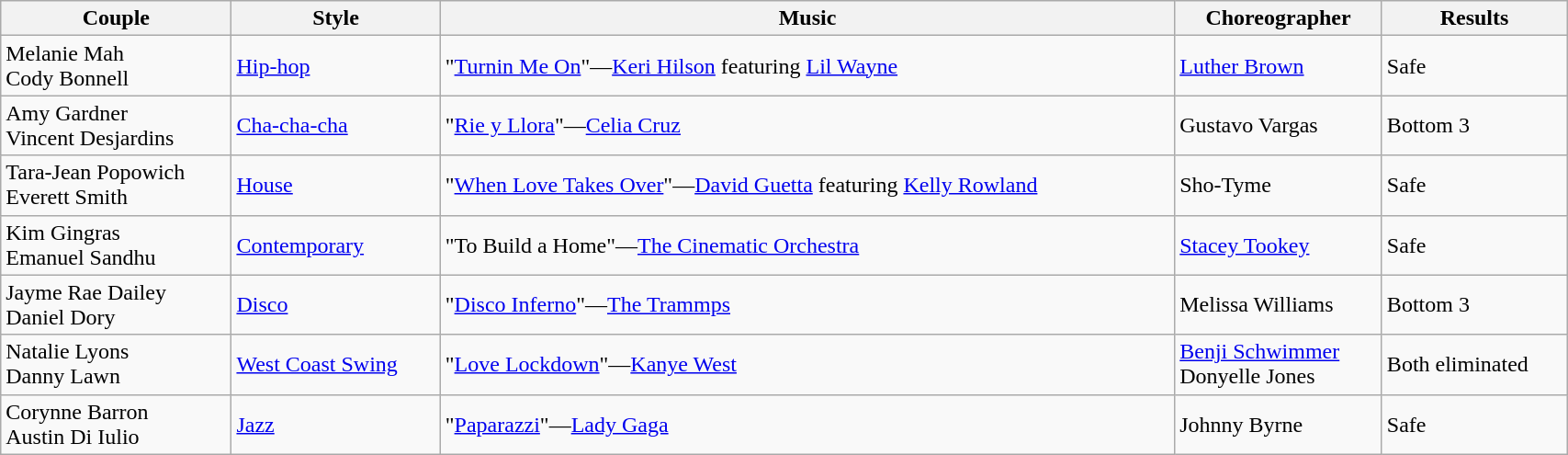<table class="wikitable" width="90%">
<tr>
<th>Couple</th>
<th>Style</th>
<th>Music</th>
<th>Choreographer</th>
<th>Results</th>
</tr>
<tr>
<td>Melanie Mah<br>Cody Bonnell</td>
<td><a href='#'>Hip-hop</a></td>
<td>"<a href='#'>Turnin Me On</a>"—<a href='#'>Keri Hilson</a> featuring <a href='#'>Lil Wayne</a></td>
<td><a href='#'>Luther Brown</a></td>
<td>Safe</td>
</tr>
<tr>
<td>Amy Gardner<br>Vincent Desjardins</td>
<td><a href='#'>Cha-cha-cha</a></td>
<td>"<a href='#'>Rie y Llora</a>"—<a href='#'>Celia Cruz</a></td>
<td>Gustavo Vargas</td>
<td>Bottom 3</td>
</tr>
<tr>
<td>Tara-Jean Popowich<br>Everett Smith</td>
<td><a href='#'>House</a></td>
<td>"<a href='#'>When Love Takes Over</a>"—<a href='#'>David Guetta</a> featuring <a href='#'>Kelly Rowland</a></td>
<td>Sho-Tyme</td>
<td>Safe</td>
</tr>
<tr>
<td>Kim Gingras<br>Emanuel Sandhu</td>
<td><a href='#'>Contemporary</a></td>
<td>"To Build a Home"—<a href='#'>The Cinematic Orchestra</a></td>
<td><a href='#'>Stacey Tookey</a></td>
<td>Safe</td>
</tr>
<tr>
<td>Jayme Rae Dailey<br>Daniel Dory</td>
<td><a href='#'>Disco</a></td>
<td>"<a href='#'>Disco Inferno</a>"—<a href='#'>The Trammps</a></td>
<td>Melissa Williams</td>
<td>Bottom 3</td>
</tr>
<tr>
<td>Natalie Lyons<br>Danny Lawn</td>
<td><a href='#'>West Coast Swing</a></td>
<td>"<a href='#'>Love Lockdown</a>"—<a href='#'>Kanye West</a></td>
<td><a href='#'>Benji Schwimmer</a><br>Donyelle Jones</td>
<td>Both eliminated</td>
</tr>
<tr>
<td>Corynne Barron<br>Austin Di Iulio</td>
<td><a href='#'>Jazz</a></td>
<td>"<a href='#'>Paparazzi</a>"—<a href='#'>Lady Gaga</a></td>
<td>Johnny Byrne</td>
<td>Safe</td>
</tr>
</table>
